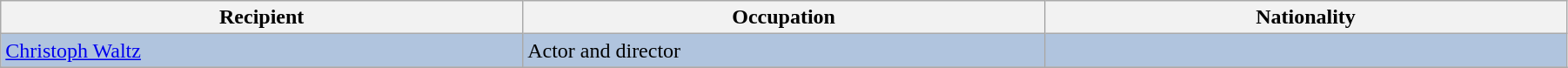<table class="wikitable" width="95%" cellpadding="5">
<tr>
<th width="25%">Recipient</th>
<th width="25%">Occupation</th>
<th width="25%">Nationality</th>
</tr>
<tr style="background:#B0C4DE;">
<td><a href='#'>Christoph Waltz</a></td>
<td>Actor and director</td>
<td></td>
</tr>
<tr>
</tr>
</table>
